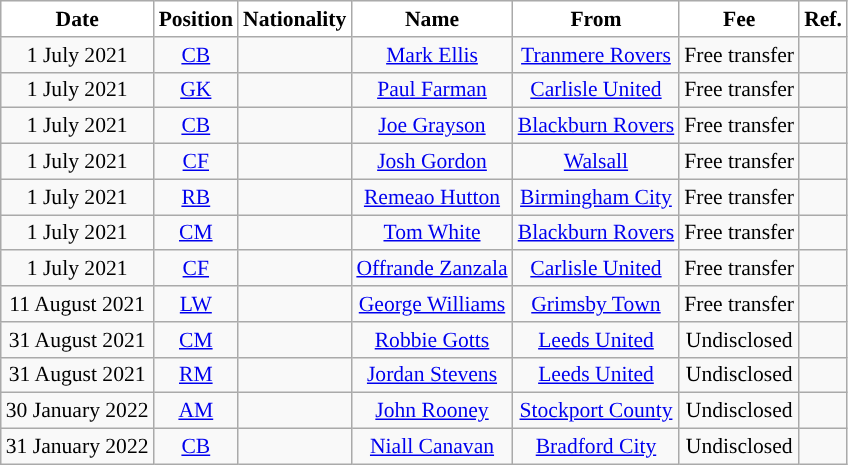<table class="wikitable"  style="text-align:center; font-size:90%; ">
<tr>
<th style="background:white;">Date</th>
<th style="background:white;">Position</th>
<th style="background:white;">Nationality</th>
<th style="background:white;">Name</th>
<th style="background:white;">From</th>
<th style="background:white;">Fee</th>
<th style="background:white;">Ref.</th>
</tr>
<tr>
<td>1 July 2021</td>
<td><a href='#'>CB</a></td>
<td></td>
<td><a href='#'>Mark Ellis</a></td>
<td> <a href='#'>Tranmere Rovers</a></td>
<td>Free transfer</td>
<td></td>
</tr>
<tr>
<td>1 July 2021</td>
<td><a href='#'>GK</a></td>
<td></td>
<td><a href='#'>Paul Farman</a></td>
<td> <a href='#'>Carlisle United</a></td>
<td>Free transfer</td>
<td></td>
</tr>
<tr>
<td>1 July 2021</td>
<td><a href='#'>CB</a></td>
<td></td>
<td><a href='#'>Joe Grayson</a></td>
<td> <a href='#'>Blackburn Rovers</a></td>
<td>Free transfer</td>
<td></td>
</tr>
<tr>
<td>1 July 2021</td>
<td><a href='#'>CF</a></td>
<td></td>
<td><a href='#'>Josh Gordon</a></td>
<td> <a href='#'>Walsall</a></td>
<td>Free transfer</td>
<td></td>
</tr>
<tr>
<td>1 July 2021</td>
<td><a href='#'>RB</a></td>
<td></td>
<td><a href='#'>Remeao Hutton</a></td>
<td> <a href='#'>Birmingham City</a></td>
<td>Free transfer</td>
<td></td>
</tr>
<tr>
<td>1 July 2021</td>
<td><a href='#'>CM</a></td>
<td></td>
<td><a href='#'>Tom White</a></td>
<td> <a href='#'>Blackburn Rovers</a></td>
<td>Free transfer</td>
<td></td>
</tr>
<tr>
<td>1 July 2021</td>
<td><a href='#'>CF</a></td>
<td></td>
<td><a href='#'>Offrande Zanzala</a></td>
<td> <a href='#'>Carlisle United</a></td>
<td>Free transfer</td>
<td></td>
</tr>
<tr>
<td>11 August 2021</td>
<td><a href='#'>LW</a></td>
<td></td>
<td><a href='#'>George Williams</a></td>
<td> <a href='#'>Grimsby Town</a></td>
<td>Free transfer</td>
<td></td>
</tr>
<tr>
<td>31 August 2021</td>
<td><a href='#'>CM</a></td>
<td></td>
<td><a href='#'>Robbie Gotts</a></td>
<td> <a href='#'>Leeds United</a></td>
<td>Undisclosed</td>
<td></td>
</tr>
<tr>
<td>31 August 2021</td>
<td><a href='#'>RM</a></td>
<td></td>
<td><a href='#'>Jordan Stevens</a></td>
<td> <a href='#'>Leeds United</a></td>
<td>Undisclosed</td>
<td></td>
</tr>
<tr>
<td>30 January 2022</td>
<td><a href='#'>AM</a></td>
<td></td>
<td><a href='#'>John Rooney</a></td>
<td> <a href='#'>Stockport County</a></td>
<td>Undisclosed</td>
<td></td>
</tr>
<tr>
<td>31 January 2022</td>
<td><a href='#'>CB</a></td>
<td></td>
<td><a href='#'>Niall Canavan</a></td>
<td> <a href='#'>Bradford City</a></td>
<td>Undisclosed</td>
<td></td>
</tr>
</table>
